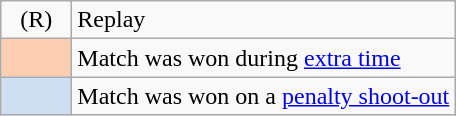<table class="wikitable">
<tr>
<td align=center>(R)</td>
<td>Replay</td>
</tr>
<tr>
<td width="40px" bgcolor="#FBCEB1" align="center"></td>
<td>Match was won during <a href='#'>extra time</a></td>
</tr>
<tr>
<td width="40px" bgcolor="#cedff2" align="center"></td>
<td>Match was won on a <a href='#'>penalty shoot-out</a></td>
</tr>
</table>
